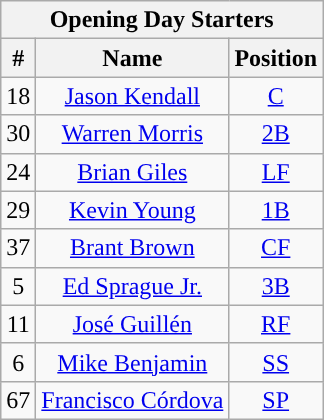<table class="wikitable" style="text-align:center">
<tr>
<th colspan="3">Opening Day Starters</th>
</tr>
<tr>
<th>#</th>
<th>Name</th>
<th>Position</th>
</tr>
<tr>
<td>18</td>
<td><a href='#'>Jason Kendall</a></td>
<td><a href='#'>C</a></td>
</tr>
<tr>
<td>30</td>
<td><a href='#'>Warren Morris</a></td>
<td><a href='#'>2B</a></td>
</tr>
<tr>
<td>24</td>
<td><a href='#'>Brian Giles</a></td>
<td><a href='#'>LF</a></td>
</tr>
<tr>
<td>29</td>
<td><a href='#'>Kevin Young</a></td>
<td><a href='#'>1B</a></td>
</tr>
<tr>
<td>37</td>
<td><a href='#'>Brant Brown</a></td>
<td><a href='#'>CF</a></td>
</tr>
<tr>
<td>5</td>
<td><a href='#'>Ed Sprague Jr.</a></td>
<td><a href='#'>3B</a></td>
</tr>
<tr>
<td>11</td>
<td><a href='#'>José Guillén</a></td>
<td><a href='#'>RF</a></td>
</tr>
<tr>
<td>6</td>
<td><a href='#'>Mike Benjamin</a></td>
<td><a href='#'>SS</a></td>
</tr>
<tr>
<td>67</td>
<td><a href='#'>Francisco Córdova</a></td>
<td><a href='#'>SP</a></td>
</tr>
</table>
